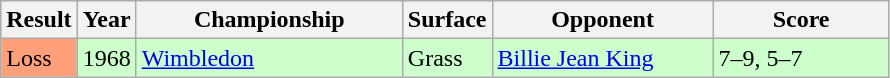<table class="sortable wikitable">
<tr>
<th style="width:40px">Result</th>
<th style="width:30px">Year</th>
<th style="width:170px">Championship</th>
<th style="width:50px">Surface</th>
<th style="width:140px">Opponent</th>
<th style="width:110px" class="unsortable">Score</th>
</tr>
<tr style="background:#cfc;">
<td style="background:#ffa07a;">Loss</td>
<td>1968</td>
<td><a href='#'>Wimbledon</a></td>
<td>Grass</td>
<td> <a href='#'>Billie Jean King</a></td>
<td>7–9, 5–7</td>
</tr>
</table>
